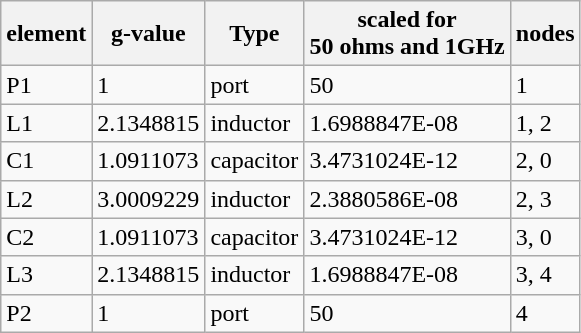<table class="wikitable">
<tr>
<th>element</th>
<th>g-value</th>
<th>Type</th>
<th>scaled for<br>50 ohms and 1GHz</th>
<th>nodes</th>
</tr>
<tr>
<td>P1</td>
<td>1</td>
<td>port</td>
<td>50</td>
<td>1</td>
</tr>
<tr>
<td>L1</td>
<td>2.1348815</td>
<td>inductor</td>
<td>1.6988847E-08</td>
<td>1, 2</td>
</tr>
<tr>
<td>C1</td>
<td>1.0911073</td>
<td>capacitor</td>
<td>3.4731024E-12</td>
<td>2, 0</td>
</tr>
<tr>
<td>L2</td>
<td>3.0009229</td>
<td>inductor</td>
<td>2.3880586E-08</td>
<td>2, 3</td>
</tr>
<tr>
<td>C2</td>
<td>1.0911073</td>
<td>capacitor</td>
<td>3.4731024E-12</td>
<td>3, 0</td>
</tr>
<tr>
<td>L3</td>
<td>2.1348815</td>
<td>inductor</td>
<td>1.6988847E-08</td>
<td>3, 4</td>
</tr>
<tr>
<td>P2</td>
<td>1</td>
<td>port</td>
<td>50</td>
<td>4</td>
</tr>
</table>
